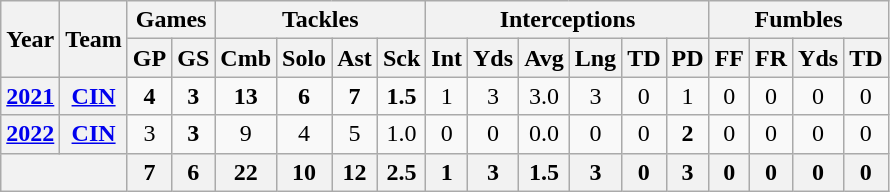<table class="wikitable" style="text-align:center;">
<tr>
<th rowspan="2">Year</th>
<th rowspan="2">Team</th>
<th colspan="2">Games</th>
<th colspan="4">Tackles</th>
<th colspan="6">Interceptions</th>
<th colspan="4">Fumbles</th>
</tr>
<tr>
<th>GP</th>
<th>GS</th>
<th>Cmb</th>
<th>Solo</th>
<th>Ast</th>
<th>Sck</th>
<th>Int</th>
<th>Yds</th>
<th>Avg</th>
<th>Lng</th>
<th>TD</th>
<th>PD</th>
<th>FF</th>
<th>FR</th>
<th>Yds</th>
<th>TD</th>
</tr>
<tr>
<th><a href='#'>2021</a></th>
<th><a href='#'>CIN</a></th>
<td><strong>4</strong></td>
<td><strong>3</strong></td>
<td><strong>13</strong></td>
<td><strong>6</strong></td>
<td><strong>7</strong></td>
<td><strong>1.5</strong></td>
<td>1</td>
<td>3</td>
<td>3.0</td>
<td>3</td>
<td>0</td>
<td>1</td>
<td>0</td>
<td>0</td>
<td>0</td>
<td>0</td>
</tr>
<tr>
<th><a href='#'>2022</a></th>
<th><a href='#'>CIN</a></th>
<td>3</td>
<td><strong>3</strong></td>
<td>9</td>
<td>4</td>
<td>5</td>
<td>1.0</td>
<td>0</td>
<td>0</td>
<td>0.0</td>
<td>0</td>
<td>0</td>
<td><strong>2</strong></td>
<td>0</td>
<td>0</td>
<td>0</td>
<td>0</td>
</tr>
<tr>
<th colspan="2"></th>
<th>7</th>
<th>6</th>
<th>22</th>
<th>10</th>
<th>12</th>
<th>2.5</th>
<th>1</th>
<th>3</th>
<th>1.5</th>
<th>3</th>
<th>0</th>
<th>3</th>
<th>0</th>
<th>0</th>
<th>0</th>
<th>0</th>
</tr>
</table>
